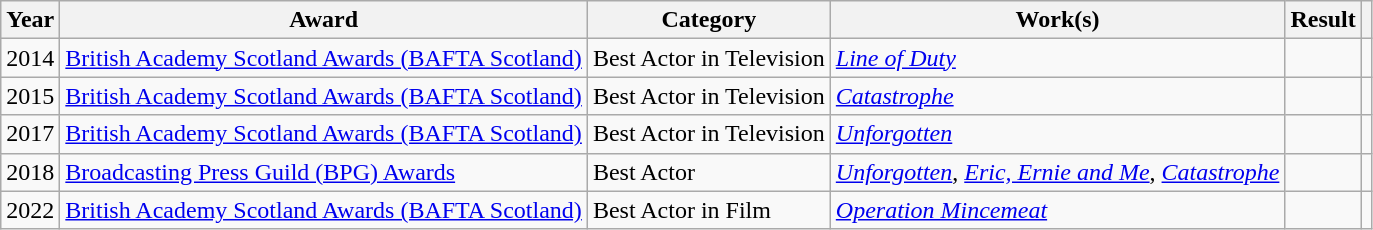<table class="wikitable">
<tr>
<th>Year</th>
<th>Award</th>
<th>Category</th>
<th>Work(s)</th>
<th>Result</th>
<th></th>
</tr>
<tr>
<td>2014</td>
<td><a href='#'>British Academy Scotland Awards (BAFTA Scotland)</a></td>
<td>Best Actor in Television</td>
<td><em><a href='#'>Line of Duty</a></em></td>
<td></td>
<td style="text-align:center;"></td>
</tr>
<tr>
<td>2015</td>
<td><a href='#'>British Academy Scotland Awards (BAFTA Scotland)</a></td>
<td>Best Actor in Television</td>
<td><em><a href='#'>Catastrophe</a></em></td>
<td></td>
<td style="text-align:center;"></td>
</tr>
<tr>
<td>2017</td>
<td><a href='#'>British Academy Scotland Awards (BAFTA Scotland)</a></td>
<td>Best Actor in Television</td>
<td><em><a href='#'>Unforgotten</a></em></td>
<td></td>
<td style="text-align:center;"></td>
</tr>
<tr>
<td>2018</td>
<td><a href='#'>Broadcasting Press Guild (BPG) Awards</a></td>
<td>Best Actor</td>
<td><em><a href='#'>Unforgotten</a></em>, <em><a href='#'>Eric, Ernie and Me</a></em>, <em><a href='#'>Catastrophe</a></em></td>
<td></td>
<td style="text-align:center;"></td>
</tr>
<tr>
<td>2022</td>
<td><a href='#'>British Academy Scotland Awards (BAFTA Scotland)</a></td>
<td>Best Actor in Film</td>
<td><em><a href='#'>Operation Mincemeat</a></em></td>
<td></td>
<td style="text-align:center;"></td>
</tr>
</table>
